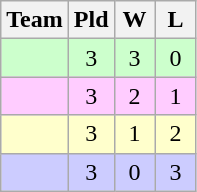<table class="wikitable" style="text-align:center">
<tr>
<th width="20">Team</th>
<th width="20">Pld</th>
<th width="20">W</th>
<th width="20">L</th>
</tr>
<tr style="background:#cfc">
<td align=left></td>
<td>3</td>
<td>3</td>
<td>0</td>
</tr>
<tr style="background:#ffccff">
<td align=left></td>
<td>3</td>
<td>2</td>
<td>1</td>
</tr>
<tr style="background:#ffc">
<td align=left></td>
<td>3</td>
<td>1</td>
<td>2</td>
</tr>
<tr bgcolor=ccccff>
<td align=left></td>
<td>3</td>
<td>0</td>
<td>3</td>
</tr>
</table>
